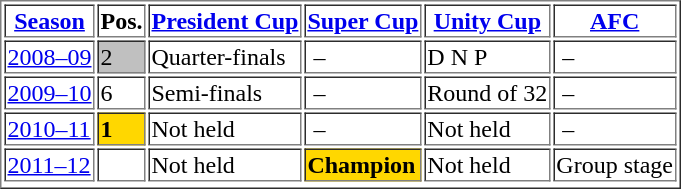<table border="1">
<tr>
<th><a href='#'>Season</a></th>
<th>Pos.</th>
<th><a href='#'>President Cup</a></th>
<th><a href='#'>Super Cup</a></th>
<th><a href='#'>Unity Cup</a></th>
<th><a href='#'>AFC</a></th>
</tr>
<tr>
<td><a href='#'>2008–09</a></td>
<td style="background:silver;">2</td>
<td>Quarter-finals</td>
<td> –</td>
<td>D N P</td>
<td> –</td>
</tr>
<tr>
<td><a href='#'>2009–10</a></td>
<td>6</td>
<td>Semi-finals</td>
<td> –</td>
<td>Round of 32</td>
<td> –</td>
</tr>
<tr>
<td><a href='#'>2010–11</a></td>
<td bgcolor=gold><strong>1</strong></td>
<td>Not held</td>
<td> –</td>
<td>Not held</td>
<td> –</td>
</tr>
<tr>
<td><a href='#'>2011–12</a></td>
<td></td>
<td>Not held</td>
<td bgcolor=gold><strong>Champion</strong></td>
<td>Not held</td>
<td>Group stage</td>
</tr>
<tr>
</tr>
</table>
